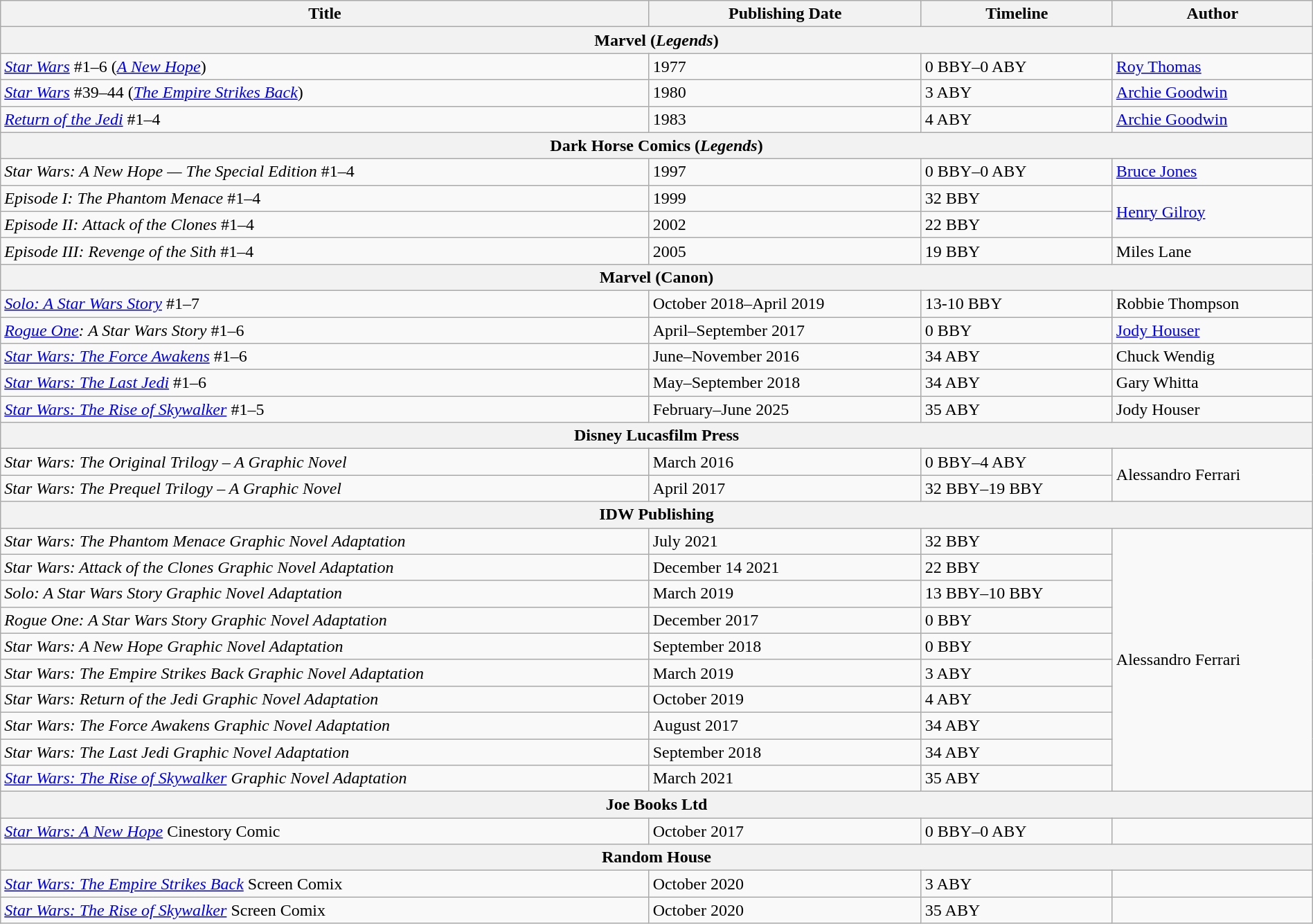<table class="wikitable" width="100%">
<tr>
<th>Title</th>
<th>Publishing Date</th>
<th>Timeline</th>
<th>Author</th>
</tr>
<tr>
<th colspan="4">Marvel (<em>Legends</em>)</th>
</tr>
<tr>
<td><em><a href='#'>Star Wars</a></em> #1–6 (<em><a href='#'>A New Hope</a></em>)</td>
<td>1977</td>
<td>0 BBY–0 ABY</td>
<td><a href='#'>Roy Thomas</a></td>
</tr>
<tr>
<td><em><a href='#'>Star Wars</a></em> #39–44 (<em><a href='#'>The Empire Strikes Back</a></em>)</td>
<td>1980</td>
<td>3 ABY</td>
<td><a href='#'>Archie Goodwin</a></td>
</tr>
<tr>
<td><em><a href='#'>Return of the Jedi</a></em> #1–4</td>
<td>1983</td>
<td>4 ABY</td>
<td><a href='#'>Archie Goodwin</a></td>
</tr>
<tr>
<th colspan="4">Dark Horse Comics (<em>Legends</em>)</th>
</tr>
<tr>
<td><em>Star Wars: A New Hope — The Special Edition</em> #1–4</td>
<td>1997</td>
<td>0 BBY–0 ABY</td>
<td><a href='#'>Bruce Jones</a></td>
</tr>
<tr>
<td><em>Episode I: The Phantom Menace</em> #1–4</td>
<td>1999</td>
<td>32 BBY</td>
<td rowspan="2"><a href='#'>Henry Gilroy</a></td>
</tr>
<tr>
<td><em>Episode II: Attack of the Clones</em> #1–4</td>
<td>2002</td>
<td>22 BBY</td>
</tr>
<tr>
<td><em>Episode III: Revenge of the Sith</em> #1–4</td>
<td>2005</td>
<td>19 BBY</td>
<td>Miles Lane</td>
</tr>
<tr>
<th colspan="4">Marvel (Canon)</th>
</tr>
<tr>
<td><em><a href='#'>Solo: A Star Wars Story</a></em> #1–7</td>
<td>October 2018–April 2019</td>
<td>13-10 BBY</td>
<td>Robbie Thompson</td>
</tr>
<tr>
<td><em><a href='#'>Rogue One</a>: A Star Wars Story</em> #1–6</td>
<td>April–September 2017</td>
<td>0 BBY</td>
<td><a href='#'>Jody Houser</a></td>
</tr>
<tr>
<td><em><a href='#'>Star Wars: The Force Awakens</a></em> #1–6</td>
<td>June–November 2016</td>
<td>34 ABY</td>
<td>Chuck Wendig</td>
</tr>
<tr>
<td><em><a href='#'>Star Wars: The Last Jedi</a></em> #1–6</td>
<td>May–September 2018</td>
<td>34 ABY</td>
<td>Gary Whitta</td>
</tr>
<tr>
<td><em><a href='#'>Star Wars: The Rise of Skywalker</a></em> #1–5</td>
<td>February–June 2025</td>
<td>35 ABY</td>
<td>Jody Houser</td>
</tr>
<tr>
<th colspan="4">Disney Lucasfilm Press</th>
</tr>
<tr>
<td><em>Star Wars: The Original Trilogy – A Graphic Novel</em></td>
<td>March 2016</td>
<td>0 BBY–4 ABY</td>
<td rowspan="2">Alessandro Ferrari</td>
</tr>
<tr>
<td><em>Star Wars: The Prequel Trilogy – A Graphic Novel</em></td>
<td>April 2017</td>
<td>32 BBY–19 BBY</td>
</tr>
<tr>
<th colspan="4">IDW Publishing</th>
</tr>
<tr>
<td><em>Star Wars: The Phantom Menace Graphic Novel Adaptation</em></td>
<td>July 2021</td>
<td>32 BBY</td>
<td rowspan="10">Alessandro Ferrari</td>
</tr>
<tr>
<td><em>Star Wars: Attack of the Clones Graphic Novel Adaptation</em></td>
<td>December 14 2021</td>
<td>22 BBY</td>
</tr>
<tr>
<td><em>Solo: A Star Wars Story Graphic Novel Adaptation</em></td>
<td>March 2019</td>
<td>13 BBY–10 BBY</td>
</tr>
<tr>
<td><em>Rogue One: A Star Wars Story Graphic Novel Adaptation</em></td>
<td>December 2017</td>
<td>0 BBY</td>
</tr>
<tr>
<td><em>Star Wars: A New Hope Graphic Novel Adaptation</em></td>
<td>September 2018</td>
<td>0 BBY</td>
</tr>
<tr>
<td><em>Star Wars: The Empire Strikes Back Graphic Novel Adaptation</em></td>
<td>March 2019</td>
<td>3 ABY</td>
</tr>
<tr>
<td><em>Star Wars: Return of the Jedi Graphic Novel Adaptation</em></td>
<td>October 2019</td>
<td>4 ABY</td>
</tr>
<tr>
<td><em>Star Wars: The Force Awakens Graphic Novel Adaptation</em></td>
<td>August 2017</td>
<td>34 ABY</td>
</tr>
<tr>
<td><em>Star Wars: The Last Jedi Graphic Novel Adaptation</em></td>
<td>September 2018</td>
<td>34 ABY</td>
</tr>
<tr>
<td><em><a href='#'>Star Wars: The Rise of Skywalker</a> Graphic Novel Adaptation</em></td>
<td>March 2021</td>
<td>35 ABY</td>
</tr>
<tr>
<th colspan="4">Joe Books Ltd</th>
</tr>
<tr>
<td><em><a href='#'>Star Wars: A New Hope</a></em> Cinestory Comic</td>
<td>October 2017</td>
<td>0 BBY–0 ABY</td>
<td></td>
</tr>
<tr>
<th colspan="4">Random House</th>
</tr>
<tr>
<td><em><a href='#'>Star Wars: The Empire Strikes Back</a></em> Screen Comix</td>
<td>October 2020</td>
<td>3 ABY</td>
<td></td>
</tr>
<tr>
<td><em><a href='#'>Star Wars: The Rise of Skywalker</a></em> Screen Comix</td>
<td>October 2020</td>
<td>35 ABY</td>
<td></td>
</tr>
</table>
